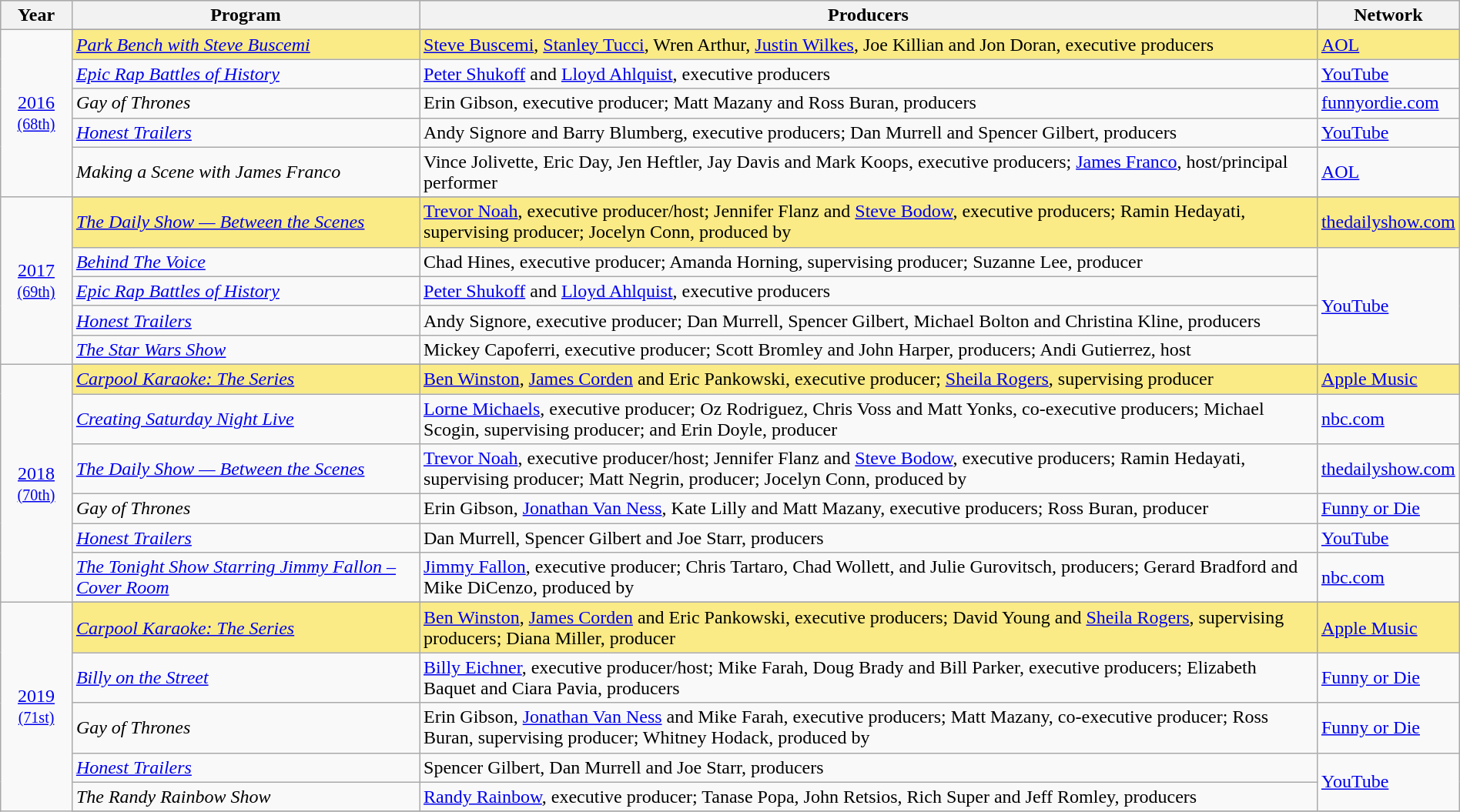<table class="wikitable" style="width:100%">
<tr bgcolor="#bebebe">
<th width="5%">Year</th>
<th width="25%">Program</th>
<th width="65%">Producers</th>
<th width="5%">Network</th>
</tr>
<tr>
<td rowspan=6 style="text-align:center"><a href='#'>2016</a><br><small><a href='#'>(68th)</a></small><br></td>
</tr>
<tr style="background:#FAEB86;">
<td><em><a href='#'>Park Bench with Steve Buscemi</a></em></td>
<td><a href='#'>Steve Buscemi</a>, <a href='#'>Stanley Tucci</a>, Wren Arthur, <a href='#'>Justin Wilkes</a>, Joe Killian and Jon Doran, executive producers</td>
<td><a href='#'>AOL</a></td>
</tr>
<tr>
<td><em><a href='#'>Epic Rap Battles of History</a></em></td>
<td><a href='#'>Peter Shukoff</a> and <a href='#'>Lloyd Ahlquist</a>, executive producers</td>
<td><a href='#'>YouTube</a></td>
</tr>
<tr>
<td><em>Gay of Thrones</em></td>
<td>Erin Gibson, executive producer; Matt Mazany and Ross Buran, producers</td>
<td><a href='#'>funnyordie.com</a></td>
</tr>
<tr>
<td><em><a href='#'>Honest Trailers</a></em></td>
<td>Andy Signore and Barry Blumberg, executive producers; Dan Murrell and Spencer Gilbert, producers</td>
<td><a href='#'>YouTube</a></td>
</tr>
<tr>
<td><em>Making a Scene with James Franco</em></td>
<td>Vince Jolivette, Eric Day, Jen Heftler, Jay Davis and Mark Koops, executive producers; <a href='#'>James Franco</a>, host/principal performer</td>
<td><a href='#'>AOL</a></td>
</tr>
<tr>
<td rowspan=6 style="text-align:center"><a href='#'>2017</a><br><small><a href='#'>(69th)</a></small><br></td>
</tr>
<tr style="background:#FAEB86;">
<td><em><a href='#'>The Daily Show — Between the Scenes</a></em></td>
<td><a href='#'>Trevor Noah</a>, executive producer/host; Jennifer Flanz and <a href='#'>Steve Bodow</a>, executive producers; Ramin Hedayati, supervising producer; Jocelyn Conn, produced by</td>
<td><a href='#'>thedailyshow.com</a></td>
</tr>
<tr>
<td><em><a href='#'>Behind The Voice</a></em></td>
<td>Chad Hines, executive producer; Amanda Horning, supervising producer; Suzanne Lee, producer</td>
<td rowspan=4><a href='#'>YouTube</a></td>
</tr>
<tr>
<td><em><a href='#'>Epic Rap Battles of History</a></em></td>
<td><a href='#'>Peter Shukoff</a> and <a href='#'>Lloyd Ahlquist</a>, executive producers</td>
</tr>
<tr>
<td><em><a href='#'>Honest Trailers</a></em></td>
<td>Andy Signore, executive producer; Dan Murrell, Spencer Gilbert, Michael Bolton and Christina Kline, producers</td>
</tr>
<tr>
<td><em><a href='#'>The Star Wars Show</a></em></td>
<td>Mickey Capoferri, executive producer; Scott Bromley and John Harper, producers; Andi Gutierrez, host</td>
</tr>
<tr>
<td rowspan=7 style="text-align:center"><a href='#'>2018</a><br><small><a href='#'>(70th)</a></small><br></td>
</tr>
<tr style="background:#FAEB86;">
<td><em><a href='#'>Carpool Karaoke: The Series</a></em></td>
<td><a href='#'>Ben Winston</a>, <a href='#'>James Corden</a> and Eric Pankowski, executive producer; <a href='#'>Sheila Rogers</a>, supervising producer</td>
<td><a href='#'>Apple Music</a></td>
</tr>
<tr>
<td><em><a href='#'>Creating Saturday Night Live</a></em></td>
<td><a href='#'>Lorne Michaels</a>, executive producer; Oz Rodriguez, Chris Voss and Matt Yonks, co-executive producers; Michael Scogin, supervising producer; and Erin Doyle, producer</td>
<td><a href='#'>nbc.com</a></td>
</tr>
<tr>
<td><em><a href='#'>The Daily Show — Between the Scenes</a></em></td>
<td><a href='#'>Trevor Noah</a>, executive producer/host; Jennifer Flanz and <a href='#'>Steve Bodow</a>, executive producers; Ramin Hedayati, supervising producer; Matt Negrin, producer; Jocelyn Conn, produced by</td>
<td><a href='#'>thedailyshow.com</a></td>
</tr>
<tr>
<td><em>Gay of Thrones</em></td>
<td>Erin Gibson, <a href='#'>Jonathan Van Ness</a>, Kate Lilly and Matt Mazany, executive producers; Ross Buran, producer</td>
<td><a href='#'>Funny or Die</a></td>
</tr>
<tr>
<td><em><a href='#'>Honest Trailers</a></em></td>
<td>Dan Murrell, Spencer Gilbert and Joe Starr, producers</td>
<td><a href='#'>YouTube</a></td>
</tr>
<tr>
<td><em><a href='#'>The Tonight Show Starring Jimmy Fallon – Cover Room</a></em></td>
<td><a href='#'>Jimmy Fallon</a>, executive producer; Chris Tartaro, Chad Wollett, and Julie Gurovitsch, producers; Gerard Bradford and Mike DiCenzo, produced by</td>
<td><a href='#'>nbc.com</a></td>
</tr>
<tr>
<td rowspan=7 style="text-align:center"><a href='#'>2019</a><br><small><a href='#'>(71st)</a></small><br></td>
</tr>
<tr style="background:#FAEB86;">
<td><em><a href='#'>Carpool Karaoke: The Series</a></em></td>
<td><a href='#'>Ben Winston</a>, <a href='#'>James Corden</a> and Eric Pankowski, executive producers; David Young and <a href='#'>Sheila Rogers</a>, supervising producers; Diana Miller, producer</td>
<td><a href='#'>Apple Music</a></td>
</tr>
<tr>
<td><em><a href='#'>Billy on the Street</a></em></td>
<td><a href='#'>Billy Eichner</a>, executive producer/host; Mike Farah, Doug Brady and Bill Parker, executive producers; Elizabeth Baquet and Ciara Pavia, producers</td>
<td><a href='#'>Funny or Die</a></td>
</tr>
<tr>
<td><em>Gay of Thrones</em></td>
<td>Erin Gibson, <a href='#'>Jonathan Van Ness</a> and Mike Farah, executive producers; Matt Mazany, co-executive producer; Ross Buran, supervising producer; Whitney Hodack, produced by</td>
<td><a href='#'>Funny or Die</a></td>
</tr>
<tr>
<td><em><a href='#'>Honest Trailers</a></em></td>
<td>Spencer Gilbert, Dan Murrell and Joe Starr, producers</td>
<td rowspan=2><a href='#'>YouTube</a></td>
</tr>
<tr>
<td><em>The Randy Rainbow Show</em></td>
<td><a href='#'>Randy Rainbow</a>, executive producer; Tanase Popa, John Retsios, Rich Super and Jeff Romley, producers</td>
</tr>
<tr>
</tr>
</table>
